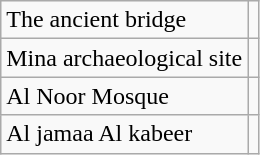<table class="wikitable">
<tr>
<td>The ancient bridge</td>
<td></td>
</tr>
<tr>
<td>Mina archaeological site</td>
<td></td>
</tr>
<tr>
<td>Al Noor Mosque</td>
<td></td>
</tr>
<tr>
<td>Al jamaa Al kabeer</td>
<td></td>
</tr>
</table>
